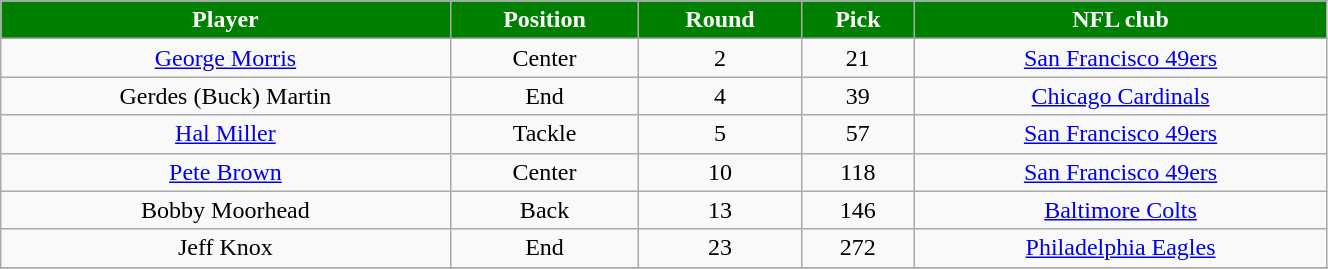<table class="wikitable" width="70%">
<tr align="center"  style="background:green;color:#FFFFFF;">
<td><strong>Player</strong></td>
<td><strong>Position</strong></td>
<td><strong>Round</strong></td>
<td><strong>Pick</strong></td>
<td><strong>NFL club</strong></td>
</tr>
<tr align="center" bgcolor="">
<td><a href='#'>George Morris</a></td>
<td>Center</td>
<td>2</td>
<td>21</td>
<td><a href='#'>San Francisco 49ers</a></td>
</tr>
<tr align="center" bgcolor="">
<td>Gerdes (Buck) Martin</td>
<td>End</td>
<td>4</td>
<td>39</td>
<td><a href='#'>Chicago Cardinals</a></td>
</tr>
<tr align="center" bgcolor="">
<td><a href='#'>Hal Miller</a></td>
<td>Tackle</td>
<td>5</td>
<td>57</td>
<td><a href='#'>San Francisco 49ers</a></td>
</tr>
<tr align="center" bgcolor="">
<td><a href='#'>Pete Brown</a></td>
<td>Center</td>
<td>10</td>
<td>118</td>
<td><a href='#'>San Francisco 49ers</a></td>
</tr>
<tr align="center" bgcolor="">
<td>Bobby Moorhead</td>
<td>Back</td>
<td>13</td>
<td>146</td>
<td><a href='#'>Baltimore Colts</a></td>
</tr>
<tr align="center" bgcolor="">
<td>Jeff Knox</td>
<td>End</td>
<td>23</td>
<td>272</td>
<td><a href='#'>Philadelphia Eagles</a></td>
</tr>
<tr align="center" bgcolor="">
</tr>
</table>
